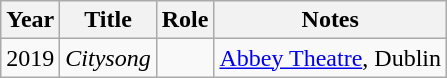<table class="wikitable sortable">
<tr>
<th>Year</th>
<th>Title</th>
<th>Role</th>
<th>Notes</th>
</tr>
<tr>
<td>2019</td>
<td><em>Citysong</em></td>
<td></td>
<td><a href='#'>Abbey Theatre</a>, Dublin</td>
</tr>
</table>
